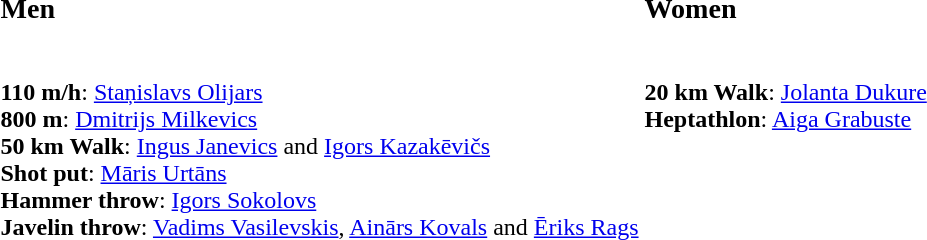<table>
<tr>
<td valign=top><br><h3>Men</h3><br><strong>110 m/h</strong>: <a href='#'>Staņislavs Olijars</a>
<br><strong>800 m</strong>: <a href='#'>Dmitrijs Milkevics</a>
<br><strong>50 km Walk</strong>: <a href='#'>Ingus Janevics</a> and <a href='#'>Igors Kazakēvičs</a>
<br><strong>Shot put</strong>: <a href='#'>Māris Urtāns</a>
<br><strong>Hammer throw</strong>: <a href='#'>Igors Sokolovs</a>
<br><strong>Javelin throw</strong>: <a href='#'>Vadims Vasilevskis</a>, <a href='#'>Ainārs Kovals</a> and <a href='#'>Ēriks Rags</a></td>
<td valign=top><br><h3>Women</h3><br><strong>20 km Walk</strong>: <a href='#'>Jolanta Dukure</a>
<br><strong>Heptathlon</strong>: <a href='#'>Aiga Grabuste</a></td>
</tr>
</table>
